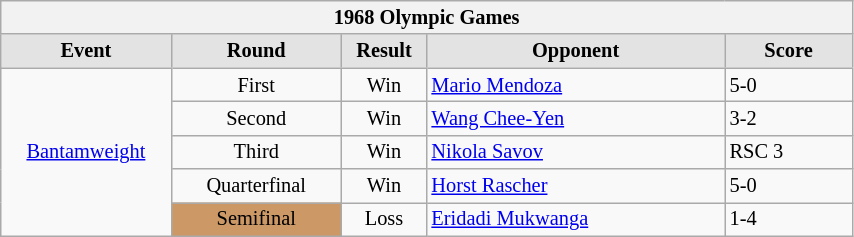<table style='font-size: 85%; text-align: left;' class='wikitable' width='45%'>
<tr>
<th colspan=5>1968 Olympic Games</th>
</tr>
<tr>
<th style='border-style: none none solid solid; background: #e3e3e3; width: 20%'><strong>Event</strong></th>
<th style='border-style: none none solid solid; background: #e3e3e3; width: 20%'><strong>Round</strong></th>
<th style='border-style: none none solid solid; background: #e3e3e3; width: 10%'><strong>Result</strong></th>
<th style='border-style: none none solid solid; background: #e3e3e3; width: 35%'><strong>Opponent</strong></th>
<th style='border-style: none none solid solid; background: #e3e3e3; width: 15%'><strong>Score</strong></th>
</tr>
<tr align=center>
<td rowspan="5" style="text-align:center;"><a href='#'>Bantamweight</a></td>
<td align='center'>First</td>
<td>Win</td>
<td align='left'> <a href='#'>Mario Mendoza</a></td>
<td align='left'>5-0</td>
</tr>
<tr align=center>
<td align='center'>Second</td>
<td>Win</td>
<td align='left'> <a href='#'>Wang Chee-Yen</a></td>
<td align='left'>3-2</td>
</tr>
<tr align=center>
<td align='center'>Third</td>
<td>Win</td>
<td align='left'> <a href='#'>Nikola Savov</a></td>
<td align='left'>RSC 3</td>
</tr>
<tr align=center>
<td align='center'>Quarterfinal</td>
<td>Win</td>
<td align='left'> <a href='#'>Horst Rascher</a></td>
<td align='left'>5-0</td>
</tr>
<tr align=center>
<td align='center'; bgcolor="#cc9966">Semifinal</td>
<td>Loss</td>
<td align='left'> <a href='#'>Eridadi Mukwanga</a></td>
<td align='left'>1-4</td>
</tr>
</table>
